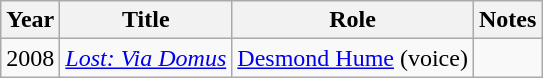<table class="wikitable sortable">
<tr>
<th>Year</th>
<th>Title</th>
<th>Role</th>
<th class=unsortable>Notes</th>
</tr>
<tr>
<td>2008</td>
<td><em><a href='#'>Lost: Via Domus</a></em></td>
<td><a href='#'>Desmond Hume</a> (voice)</td>
<td></td>
</tr>
</table>
